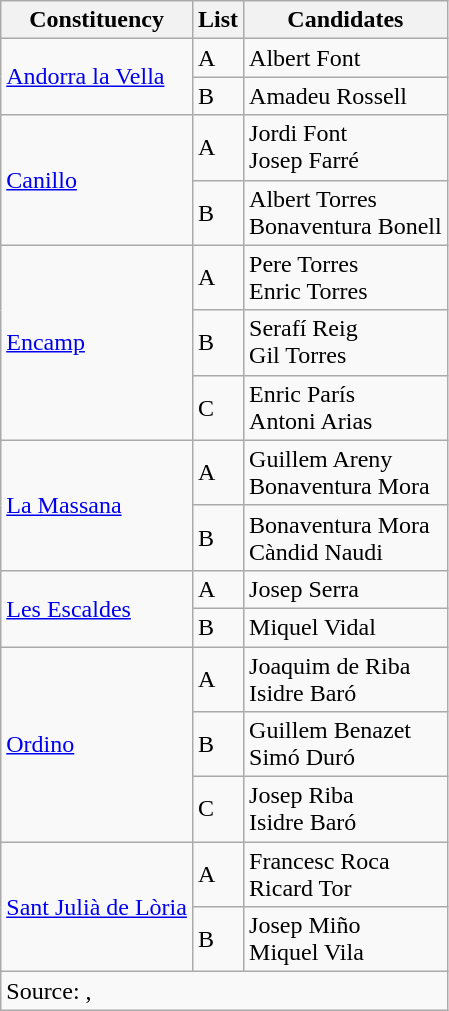<table class=wikitable>
<tr>
<th>Constituency</th>
<th>List</th>
<th>Candidates</th>
</tr>
<tr>
<td rowspan=2><a href='#'>Andorra la Vella</a></td>
<td>A</td>
<td>Albert Font</td>
</tr>
<tr>
<td>B</td>
<td>Amadeu Rossell</td>
</tr>
<tr>
<td rowspan=2><a href='#'>Canillo</a></td>
<td>A</td>
<td>Jordi Font<br>Josep Farré</td>
</tr>
<tr>
<td>B</td>
<td>Albert Torres<br>Bonaventura Bonell</td>
</tr>
<tr>
<td rowspan=3><a href='#'>Encamp</a></td>
<td>A</td>
<td>Pere Torres<br>Enric Torres</td>
</tr>
<tr>
<td>B</td>
<td>Serafí Reig<br>Gil Torres</td>
</tr>
<tr>
<td>C</td>
<td>Enric París<br>Antoni Arias</td>
</tr>
<tr>
<td rowspan=2><a href='#'>La Massana</a></td>
<td>A</td>
<td>Guillem Areny<br>Bonaventura Mora</td>
</tr>
<tr>
<td>B</td>
<td>Bonaventura Mora<br>Càndid Naudi</td>
</tr>
<tr>
<td rowspan=2><a href='#'>Les Escaldes</a></td>
<td>A</td>
<td>Josep Serra</td>
</tr>
<tr>
<td>B</td>
<td>Miquel Vidal</td>
</tr>
<tr>
<td rowspan=3><a href='#'>Ordino</a></td>
<td>A</td>
<td>Joaquim de Riba<br>Isidre Baró</td>
</tr>
<tr>
<td>B</td>
<td>Guillem Benazet<br>Simó Duró</td>
</tr>
<tr>
<td>C</td>
<td>Josep Riba<br>Isidre Baró</td>
</tr>
<tr>
<td rowspan=2><a href='#'>Sant Julià de Lòria</a></td>
<td>A</td>
<td>Francesc Roca<br>Ricard Tor</td>
</tr>
<tr>
<td>B</td>
<td>Josep Miño<br>Miquel Vila</td>
</tr>
<tr>
<td colspan=4>Source: , </td>
</tr>
</table>
